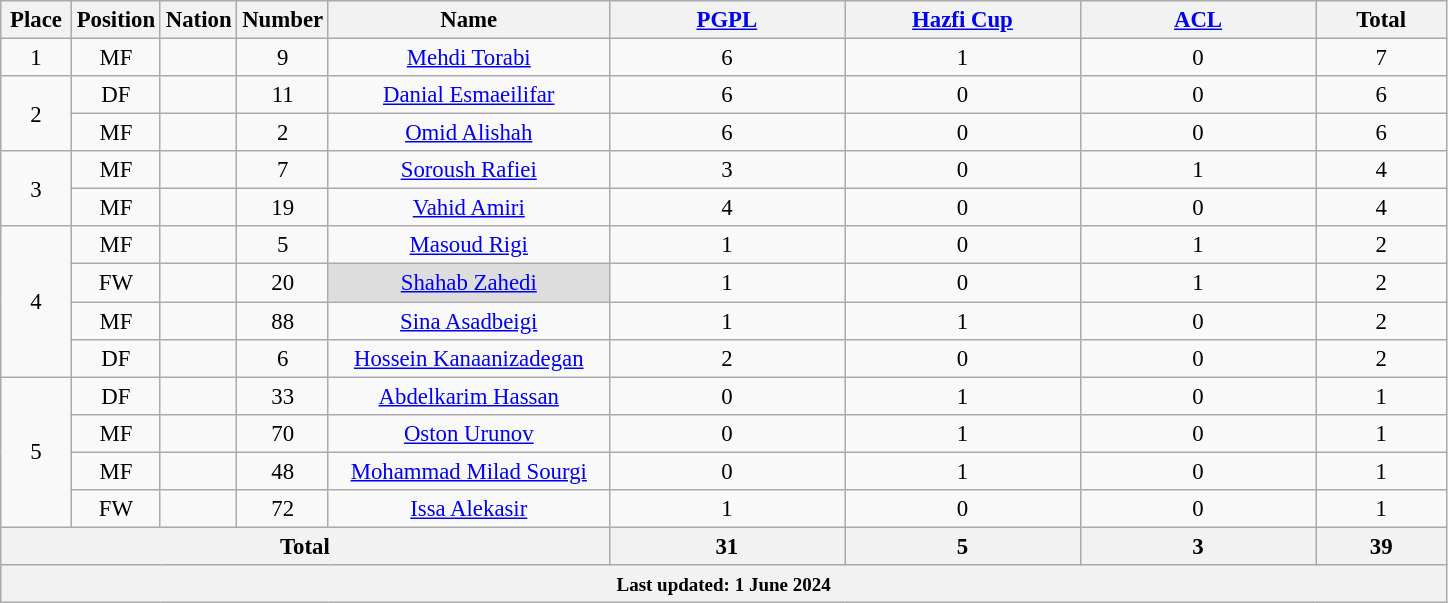<table class="wikitable" style="font-size: 95%; text-align: center;">
<tr>
<th width=40>Place</th>
<th width=40>Position</th>
<th width=40>Nation</th>
<th width=40>Number</th>
<th width=180>Name</th>
<th width=150><a href='#'>PGPL</a></th>
<th width=150><a href='#'>Hazfi Cup</a></th>
<th width=150><a href='#'>ACL</a></th>
<th width=80>Total</th>
</tr>
<tr>
<td>1</td>
<td>MF</td>
<td></td>
<td>9</td>
<td><a href='#'>Mehdi Torabi</a></td>
<td>6</td>
<td>1</td>
<td>0</td>
<td>7</td>
</tr>
<tr>
<td rowspan="2">2</td>
<td>DF</td>
<td></td>
<td>11</td>
<td><a href='#'>Danial Esmaeilifar</a></td>
<td>6</td>
<td>0</td>
<td>0</td>
<td>6</td>
</tr>
<tr>
<td>MF</td>
<td></td>
<td>2</td>
<td><a href='#'>Omid Alishah</a></td>
<td>6</td>
<td>0</td>
<td>0</td>
<td>6</td>
</tr>
<tr>
<td rowspan="2">3</td>
<td>MF</td>
<td></td>
<td>7</td>
<td><a href='#'>Soroush Rafiei</a></td>
<td>3</td>
<td>0</td>
<td>1</td>
<td>4</td>
</tr>
<tr>
<td>MF</td>
<td></td>
<td>19</td>
<td><a href='#'>Vahid Amiri</a></td>
<td>4</td>
<td>0</td>
<td>0</td>
<td>4</td>
</tr>
<tr>
<td rowspan="4">4</td>
<td>MF</td>
<td></td>
<td>5</td>
<td><a href='#'>Masoud Rigi</a></td>
<td>1</td>
<td>0</td>
<td>1</td>
<td>2</td>
</tr>
<tr>
<td>FW</td>
<td></td>
<td>20</td>
<td style="background:#ddd;"><a href='#'>Shahab Zahedi</a></td>
<td>1</td>
<td>0</td>
<td>1</td>
<td>2</td>
</tr>
<tr>
<td>MF</td>
<td></td>
<td>88</td>
<td><a href='#'>Sina Asadbeigi</a></td>
<td>1</td>
<td>1</td>
<td>0</td>
<td>2</td>
</tr>
<tr>
<td>DF</td>
<td></td>
<td>6</td>
<td><a href='#'>Hossein Kanaanizadegan</a></td>
<td>2</td>
<td>0</td>
<td>0</td>
<td>2</td>
</tr>
<tr>
<td rowspan="4">5</td>
<td>DF</td>
<td></td>
<td>33</td>
<td><a href='#'>Abdelkarim Hassan</a></td>
<td>0</td>
<td>1</td>
<td>0</td>
<td>1</td>
</tr>
<tr>
<td>MF</td>
<td></td>
<td>70</td>
<td><a href='#'>Oston Urunov</a></td>
<td>0</td>
<td>1</td>
<td>0</td>
<td>1</td>
</tr>
<tr>
<td>MF</td>
<td></td>
<td>48</td>
<td><a href='#'>Mohammad Milad Sourgi</a></td>
<td>0</td>
<td>1</td>
<td>0</td>
<td>1</td>
</tr>
<tr>
<td>FW</td>
<td></td>
<td>72</td>
<td><a href='#'>Issa Alekasir</a></td>
<td>1</td>
<td>0</td>
<td>0</td>
<td>1</td>
</tr>
<tr>
<th colspan="5">Total</th>
<th>31</th>
<th>5</th>
<th>3</th>
<th>39</th>
</tr>
<tr style="text-align:left; background:#dcdcdc;">
<th colspan="22"><small>Last updated: 1 June 2024 </small></th>
</tr>
</table>
